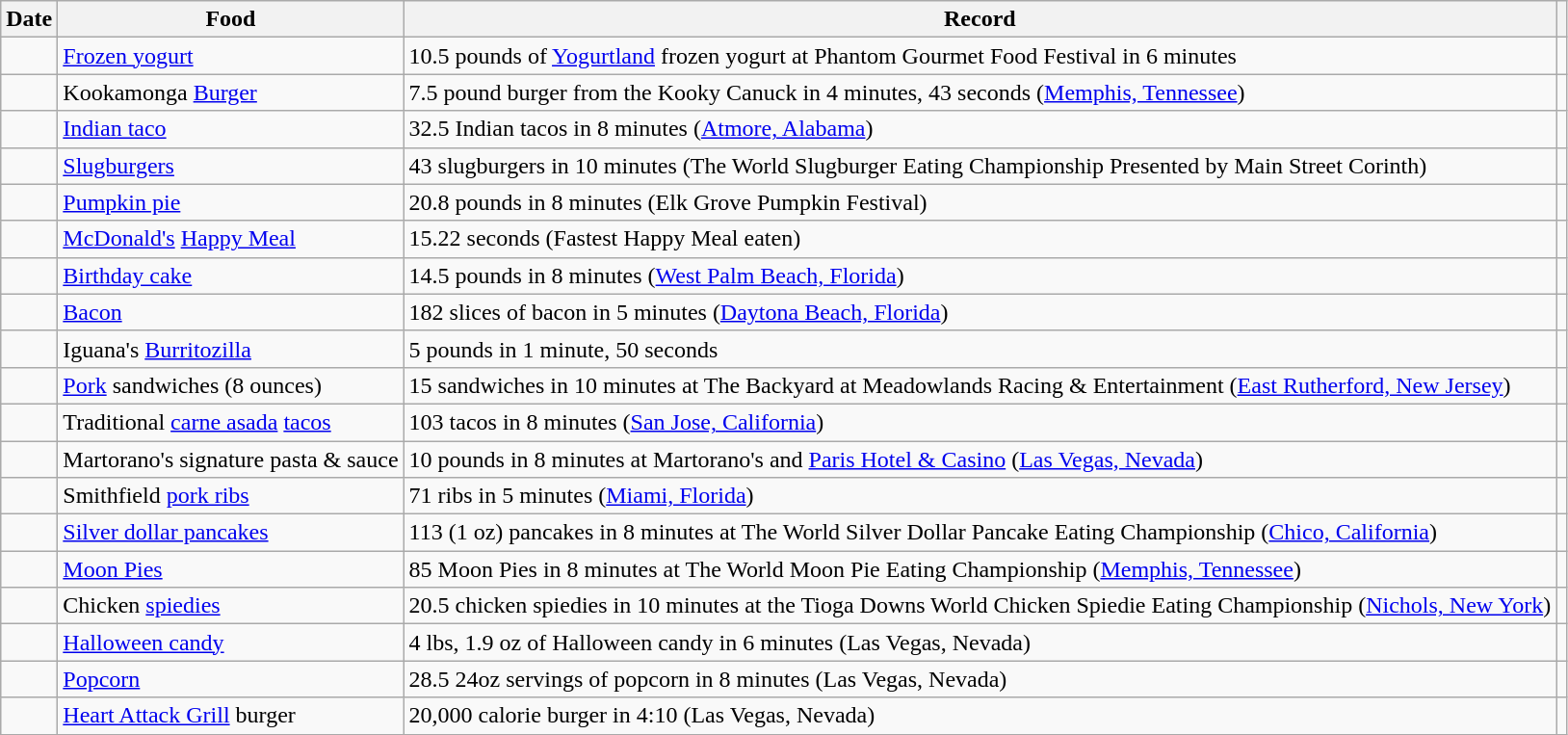<table class="wikitable sortable">
<tr>
<th>Date</th>
<th>Food</th>
<th>Record</th>
<th></th>
</tr>
<tr>
<td></td>
<td><a href='#'>Frozen yogurt</a></td>
<td>10.5 pounds of <a href='#'>Yogurtland</a> frozen yogurt at Phantom Gourmet Food Festival in 6 minutes</td>
<td></td>
</tr>
<tr>
<td></td>
<td>Kookamonga <a href='#'>Burger</a></td>
<td>7.5 pound burger from the Kooky Canuck in 4 minutes, 43 seconds (<a href='#'>Memphis, Tennessee</a>)</td>
<td></td>
</tr>
<tr>
<td></td>
<td><a href='#'>Indian taco</a></td>
<td>32.5 Indian tacos in 8 minutes (<a href='#'>Atmore, Alabama</a>)</td>
<td></td>
</tr>
<tr>
<td></td>
<td><a href='#'>Slugburgers</a></td>
<td>43 slugburgers in 10 minutes (The World Slugburger Eating Championship Presented by Main Street Corinth)</td>
<td></td>
</tr>
<tr>
<td></td>
<td><a href='#'>Pumpkin pie</a></td>
<td>20.8 pounds in 8 minutes (Elk Grove Pumpkin Festival)</td>
<td></td>
</tr>
<tr>
<td></td>
<td><a href='#'>McDonald's</a> <a href='#'>Happy Meal</a></td>
<td>15.22 seconds (Fastest Happy Meal eaten)</td>
<td></td>
</tr>
<tr>
<td></td>
<td><a href='#'>Birthday cake</a></td>
<td>14.5 pounds in 8 minutes (<a href='#'>West Palm Beach, Florida</a>)</td>
<td></td>
</tr>
<tr>
<td></td>
<td><a href='#'>Bacon</a></td>
<td>182 slices of bacon in 5 minutes (<a href='#'>Daytona Beach, Florida</a>)</td>
<td></td>
</tr>
<tr>
<td></td>
<td>Iguana's <a href='#'>Burritozilla</a></td>
<td>5 pounds in 1 minute, 50 seconds</td>
<td></td>
</tr>
<tr>
<td></td>
<td><a href='#'>Pork</a> sandwiches (8 ounces)</td>
<td>15 sandwiches in 10 minutes at The Backyard at Meadowlands Racing & Entertainment (<a href='#'>East Rutherford, New Jersey</a>)</td>
<td></td>
</tr>
<tr>
<td></td>
<td>Traditional <a href='#'>carne asada</a> <a href='#'>tacos</a></td>
<td>103 tacos in 8 minutes (<a href='#'>San Jose, California</a>) </td>
<td></td>
</tr>
<tr>
<td></td>
<td>Martorano's signature pasta & sauce</td>
<td>10 pounds in 8 minutes at Martorano's and <a href='#'>Paris Hotel & Casino</a> (<a href='#'>Las Vegas, Nevada</a>)</td>
<td></td>
</tr>
<tr>
<td></td>
<td>Smithfield <a href='#'>pork ribs</a></td>
<td>71 ribs in 5 minutes (<a href='#'>Miami, Florida</a>)</td>
<td></td>
</tr>
<tr>
<td></td>
<td><a href='#'>Silver dollar pancakes</a></td>
<td>113 (1 oz) pancakes in 8 minutes at The World Silver Dollar Pancake Eating Championship (<a href='#'>Chico, California</a>)</td>
<td></td>
</tr>
<tr>
<td></td>
<td><a href='#'>Moon Pies</a></td>
<td>85 Moon Pies in 8 minutes at The World Moon Pie Eating Championship (<a href='#'>Memphis, Tennessee</a>)</td>
<td></td>
</tr>
<tr>
<td></td>
<td>Chicken <a href='#'>spiedies</a></td>
<td>20.5 chicken spiedies in 10 minutes at the Tioga Downs World Chicken Spiedie Eating Championship (<a href='#'>Nichols, New York</a>)</td>
<td></td>
</tr>
<tr>
<td></td>
<td><a href='#'>Halloween candy</a></td>
<td>4 lbs, 1.9 oz of Halloween candy in 6 minutes (Las Vegas, Nevada)</td>
<td></td>
</tr>
<tr>
<td></td>
<td><a href='#'>Popcorn</a></td>
<td>28.5 24oz servings of popcorn in 8 minutes (Las Vegas, Nevada)</td>
<td></td>
</tr>
<tr>
<td></td>
<td><a href='#'>Heart Attack Grill</a> burger</td>
<td>20,000 calorie burger in 4:10 (Las Vegas, Nevada)</td>
<td></td>
</tr>
</table>
